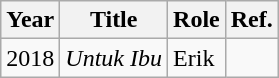<table class="wikitable sortable">
<tr>
<th>Year</th>
<th>Title</th>
<th>Role</th>
<th>Ref.</th>
</tr>
<tr>
<td>2018</td>
<td><em>Untuk Ibu</em></td>
<td>Erik</td>
<td></td>
</tr>
</table>
